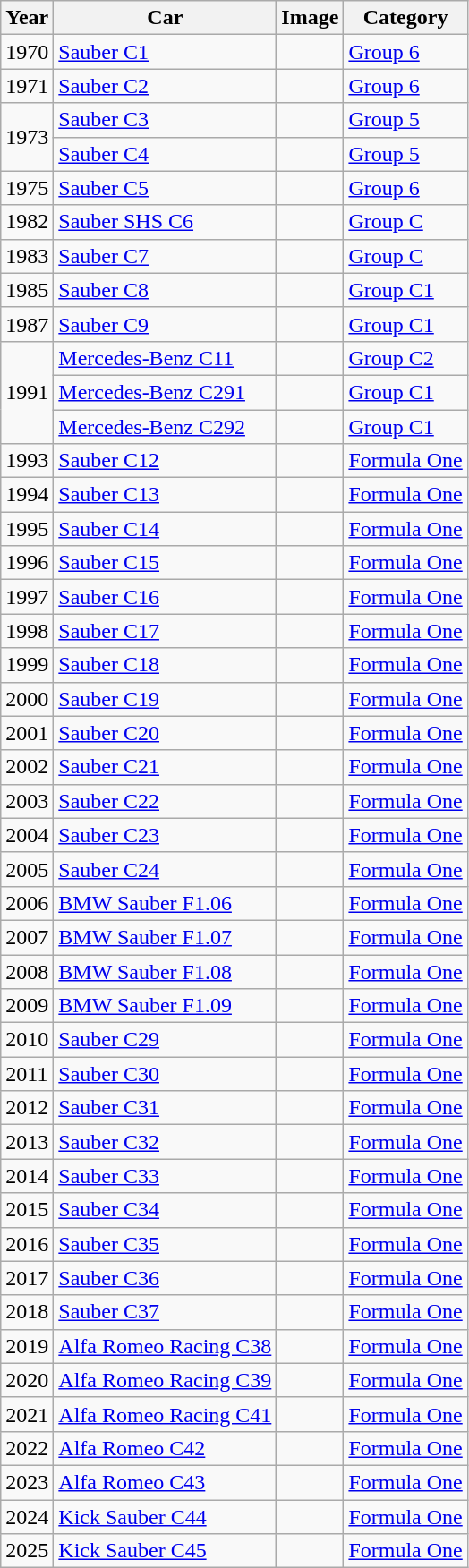<table class="wikitable">
<tr>
<th>Year</th>
<th>Car</th>
<th>Image</th>
<th>Category</th>
</tr>
<tr>
<td>1970</td>
<td><a href='#'>Sauber C1</a></td>
<td></td>
<td><a href='#'>Group 6</a></td>
</tr>
<tr>
<td>1971</td>
<td><a href='#'>Sauber C2</a></td>
<td></td>
<td><a href='#'>Group 6</a></td>
</tr>
<tr>
<td rowspan="2">1973</td>
<td><a href='#'>Sauber C3</a></td>
<td></td>
<td><a href='#'>Group 5</a></td>
</tr>
<tr>
<td><a href='#'>Sauber C4</a></td>
<td></td>
<td><a href='#'>Group 5</a></td>
</tr>
<tr>
<td>1975</td>
<td><a href='#'>Sauber C5</a></td>
<td></td>
<td><a href='#'>Group 6</a></td>
</tr>
<tr>
<td>1982</td>
<td><a href='#'>Sauber SHS C6</a></td>
<td></td>
<td><a href='#'>Group C</a></td>
</tr>
<tr>
<td>1983</td>
<td><a href='#'>Sauber C7</a></td>
<td></td>
<td><a href='#'>Group C</a></td>
</tr>
<tr>
<td>1985</td>
<td><a href='#'>Sauber C8</a></td>
<td></td>
<td><a href='#'>Group C1</a></td>
</tr>
<tr>
<td>1987</td>
<td><a href='#'>Sauber C9</a></td>
<td></td>
<td><a href='#'>Group C1</a></td>
</tr>
<tr>
<td rowspan="3">1991</td>
<td><a href='#'>Mercedes-Benz C11</a></td>
<td></td>
<td><a href='#'>Group C2</a></td>
</tr>
<tr>
<td><a href='#'>Mercedes-Benz C291</a></td>
<td></td>
<td><a href='#'>Group C1</a></td>
</tr>
<tr>
<td><a href='#'>Mercedes-Benz C292</a></td>
<td></td>
<td><a href='#'>Group C1</a></td>
</tr>
<tr>
<td>1993</td>
<td><a href='#'>Sauber C12</a></td>
<td></td>
<td><a href='#'>Formula One</a></td>
</tr>
<tr>
<td>1994</td>
<td><a href='#'>Sauber C13</a></td>
<td></td>
<td><a href='#'>Formula One</a></td>
</tr>
<tr>
<td>1995</td>
<td><a href='#'>Sauber C14</a></td>
<td></td>
<td><a href='#'>Formula One</a></td>
</tr>
<tr>
<td>1996</td>
<td><a href='#'>Sauber C15</a></td>
<td></td>
<td><a href='#'>Formula One</a></td>
</tr>
<tr>
<td>1997</td>
<td><a href='#'>Sauber C16</a></td>
<td></td>
<td><a href='#'>Formula One</a></td>
</tr>
<tr>
<td>1998</td>
<td><a href='#'>Sauber C17</a></td>
<td></td>
<td><a href='#'>Formula One</a></td>
</tr>
<tr>
<td>1999</td>
<td><a href='#'>Sauber C18</a></td>
<td></td>
<td><a href='#'>Formula One</a></td>
</tr>
<tr>
<td>2000</td>
<td><a href='#'>Sauber C19</a></td>
<td></td>
<td><a href='#'>Formula One</a></td>
</tr>
<tr>
<td>2001</td>
<td><a href='#'>Sauber C20</a></td>
<td></td>
<td><a href='#'>Formula One</a></td>
</tr>
<tr>
<td>2002</td>
<td><a href='#'>Sauber C21</a></td>
<td></td>
<td><a href='#'>Formula One</a></td>
</tr>
<tr>
<td>2003</td>
<td><a href='#'>Sauber C22</a></td>
<td></td>
<td><a href='#'>Formula One</a></td>
</tr>
<tr>
<td>2004</td>
<td><a href='#'>Sauber C23</a></td>
<td></td>
<td><a href='#'>Formula One</a></td>
</tr>
<tr>
<td>2005</td>
<td><a href='#'>Sauber C24</a></td>
<td></td>
<td><a href='#'>Formula One</a></td>
</tr>
<tr>
<td>2006</td>
<td><a href='#'>BMW Sauber F1.06</a></td>
<td></td>
<td><a href='#'>Formula One</a></td>
</tr>
<tr>
<td>2007</td>
<td><a href='#'>BMW Sauber F1.07</a></td>
<td></td>
<td><a href='#'>Formula One</a></td>
</tr>
<tr>
<td>2008</td>
<td><a href='#'>BMW Sauber F1.08</a></td>
<td></td>
<td><a href='#'>Formula One</a></td>
</tr>
<tr>
<td>2009</td>
<td><a href='#'>BMW Sauber F1.09</a></td>
<td></td>
<td><a href='#'>Formula One</a></td>
</tr>
<tr>
<td>2010</td>
<td><a href='#'>Sauber C29</a></td>
<td></td>
<td><a href='#'>Formula One</a></td>
</tr>
<tr>
<td>2011</td>
<td><a href='#'>Sauber C30</a></td>
<td></td>
<td><a href='#'>Formula One</a></td>
</tr>
<tr>
<td>2012</td>
<td><a href='#'>Sauber C31</a></td>
<td></td>
<td><a href='#'>Formula One</a></td>
</tr>
<tr>
<td>2013</td>
<td><a href='#'>Sauber C32</a></td>
<td></td>
<td><a href='#'>Formula One</a></td>
</tr>
<tr>
<td>2014</td>
<td><a href='#'>Sauber C33</a></td>
<td></td>
<td><a href='#'>Formula One</a></td>
</tr>
<tr>
<td>2015</td>
<td><a href='#'>Sauber C34</a></td>
<td></td>
<td><a href='#'>Formula One</a></td>
</tr>
<tr>
<td>2016</td>
<td><a href='#'>Sauber C35</a></td>
<td></td>
<td><a href='#'>Formula One</a></td>
</tr>
<tr>
<td>2017</td>
<td><a href='#'>Sauber C36</a></td>
<td></td>
<td><a href='#'>Formula One</a></td>
</tr>
<tr>
<td>2018</td>
<td><a href='#'>Sauber C37</a></td>
<td></td>
<td><a href='#'>Formula One</a></td>
</tr>
<tr>
<td>2019</td>
<td><a href='#'>Alfa Romeo Racing C38</a></td>
<td></td>
<td><a href='#'>Formula One</a></td>
</tr>
<tr>
<td>2020</td>
<td><a href='#'>Alfa Romeo Racing C39</a></td>
<td></td>
<td><a href='#'>Formula One</a></td>
</tr>
<tr>
<td>2021</td>
<td><a href='#'>Alfa Romeo Racing C41</a></td>
<td></td>
<td><a href='#'>Formula One</a></td>
</tr>
<tr>
<td>2022</td>
<td><a href='#'>Alfa Romeo C42</a></td>
<td></td>
<td><a href='#'>Formula One</a></td>
</tr>
<tr>
<td>2023</td>
<td><a href='#'>Alfa Romeo C43</a></td>
<td></td>
<td><a href='#'>Formula One</a></td>
</tr>
<tr>
<td>2024</td>
<td><a href='#'>Kick Sauber C44</a></td>
<td></td>
<td><a href='#'>Formula One</a></td>
</tr>
<tr>
<td>2025</td>
<td><a href='#'>Kick Sauber C45</a></td>
<td></td>
<td><a href='#'>Formula One</a></td>
</tr>
</table>
